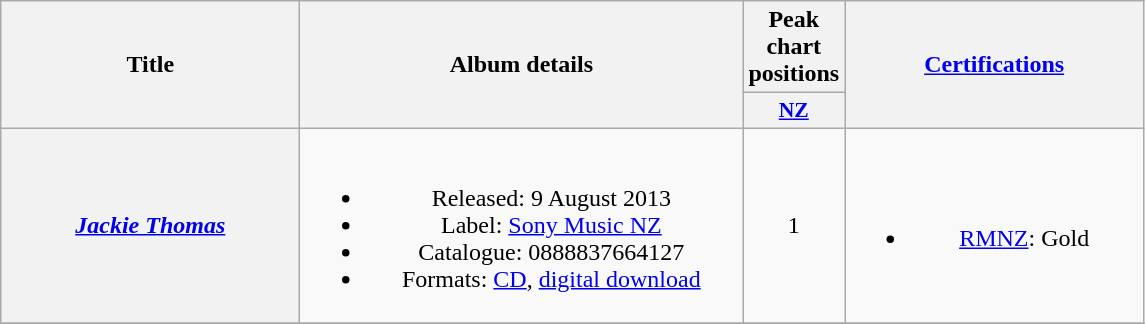<table class="wikitable plainrowheaders" style="text-align:center;">
<tr>
<th scope="col" rowspan="2" style="width:12em;">Title</th>
<th scope="col" rowspan="2" style="width:18em;">Album details</th>
<th scope="col" colspan="1">Peak chart positions</th>
<th scope="col" rowspan="2" style="width:12em;"><a href='#'>Certifications</a></th>
</tr>
<tr>
<th scope="col" style="width:3em;font-size:90%;"><a href='#'>NZ</a><br></th>
</tr>
<tr>
<th scope="row"><em><a href='#'>Jackie Thomas</a></em></th>
<td><br><ul><li>Released: 9 August 2013</li><li>Label: <a href='#'>Sony Music NZ</a></li><li>Catalogue: 0888837664127</li><li>Formats: <a href='#'>CD</a>, <a href='#'>digital download</a></li></ul></td>
<td>1</td>
<td><br><ul><li><a href='#'>RMNZ</a>: Gold</li></ul></td>
</tr>
<tr>
</tr>
</table>
